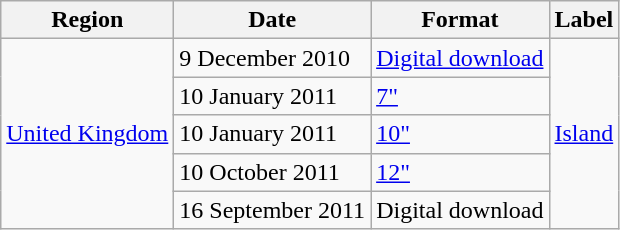<table class=wikitable>
<tr>
<th>Region</th>
<th>Date</th>
<th>Format</th>
<th>Label</th>
</tr>
<tr>
<td rowspan="5"><a href='#'>United Kingdom</a></td>
<td>9 December 2010 </td>
<td><a href='#'>Digital download</a></td>
<td rowspan="5"><a href='#'>Island</a></td>
</tr>
<tr>
<td>10 January 2011 </td>
<td><a href='#'>7"</a></td>
</tr>
<tr>
<td>10 January 2011 </td>
<td><a href='#'>10"</a></td>
</tr>
<tr>
<td>10 October 2011 </td>
<td><a href='#'>12"</a></td>
</tr>
<tr>
<td>16 September 2011 </td>
<td>Digital download</td>
</tr>
</table>
